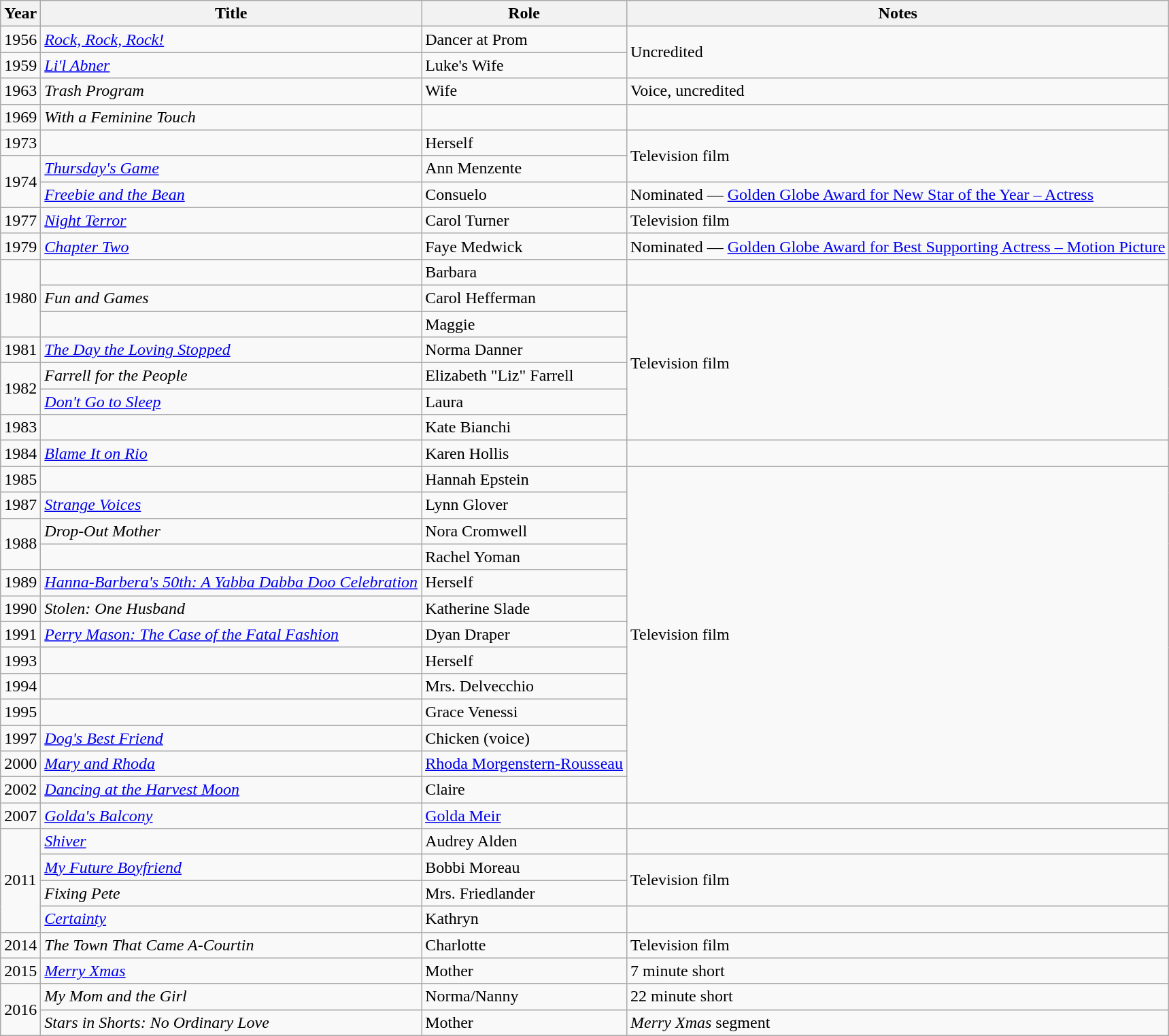<table class="wikitable sortable">
<tr>
<th>Year</th>
<th>Title</th>
<th>Role</th>
<th class="unsortable">Notes</th>
</tr>
<tr>
<td>1956</td>
<td><em><a href='#'>Rock, Rock, Rock!</a></em></td>
<td>Dancer at Prom</td>
<td rowspan=2>Uncredited</td>
</tr>
<tr>
<td>1959</td>
<td><em><a href='#'>Li'l Abner</a></em></td>
<td>Luke's Wife</td>
</tr>
<tr>
<td>1963</td>
<td><em>Trash Program</em></td>
<td>Wife</td>
<td>Voice, uncredited</td>
</tr>
<tr>
<td>1969</td>
<td><em>With a Feminine Touch</em></td>
<td></td>
<td></td>
</tr>
<tr>
<td>1973</td>
<td><em></em></td>
<td>Herself</td>
<td rowspan=2>Television film</td>
</tr>
<tr>
<td rowspan=2>1974</td>
<td><em><a href='#'>Thursday's Game</a></em></td>
<td>Ann Menzente</td>
</tr>
<tr>
<td><em><a href='#'>Freebie and the Bean</a></em></td>
<td>Consuelo</td>
<td>Nominated — <a href='#'>Golden Globe Award for New Star of the Year – Actress</a></td>
</tr>
<tr>
<td>1977</td>
<td><em><a href='#'>Night Terror</a></em></td>
<td>Carol Turner</td>
<td>Television film</td>
</tr>
<tr>
<td>1979</td>
<td><em><a href='#'>Chapter Two</a></em></td>
<td>Faye Medwick</td>
<td>Nominated — <a href='#'>Golden Globe Award for Best Supporting Actress – Motion Picture</a></td>
</tr>
<tr>
<td rowspan=3>1980</td>
<td><em></em></td>
<td>Barbara</td>
<td></td>
</tr>
<tr>
<td><em>Fun and Games</em></td>
<td>Carol Hefferman</td>
<td rowspan=6>Television film</td>
</tr>
<tr>
<td><em></em></td>
<td>Maggie</td>
</tr>
<tr>
<td>1981</td>
<td><em><a href='#'>The Day the Loving Stopped</a></em></td>
<td>Norma Danner</td>
</tr>
<tr>
<td rowspan=2>1982</td>
<td><em>Farrell for the People</em></td>
<td>Elizabeth "Liz" Farrell</td>
</tr>
<tr>
<td><em><a href='#'>Don't Go to Sleep</a></em></td>
<td>Laura</td>
</tr>
<tr>
<td>1983</td>
<td><em></em></td>
<td>Kate Bianchi</td>
</tr>
<tr>
<td>1984</td>
<td><em><a href='#'>Blame It on Rio</a></em></td>
<td>Karen Hollis</td>
<td></td>
</tr>
<tr>
<td>1985</td>
<td><em></em></td>
<td>Hannah Epstein</td>
<td rowspan=13>Television film</td>
</tr>
<tr>
<td>1987</td>
<td><em><a href='#'>Strange Voices</a></em></td>
<td>Lynn Glover</td>
</tr>
<tr>
<td rowspan=2>1988</td>
<td><em>Drop-Out Mother</em></td>
<td>Nora Cromwell</td>
</tr>
<tr>
<td><em></em></td>
<td>Rachel Yoman</td>
</tr>
<tr>
<td>1989</td>
<td><em><a href='#'>Hanna-Barbera's 50th: A Yabba Dabba Doo Celebration</a></em></td>
<td>Herself</td>
</tr>
<tr>
<td>1990</td>
<td><em>Stolen: One Husband</em></td>
<td>Katherine Slade</td>
</tr>
<tr>
<td>1991</td>
<td><em><a href='#'>Perry Mason: The Case of the Fatal Fashion</a></em></td>
<td>Dyan Draper</td>
</tr>
<tr>
<td>1993</td>
<td><em></em></td>
<td>Herself</td>
</tr>
<tr>
<td>1994</td>
<td><em></em></td>
<td>Mrs. Delvecchio</td>
</tr>
<tr>
<td>1995</td>
<td><em></em></td>
<td>Grace Venessi</td>
</tr>
<tr>
<td>1997</td>
<td><em><a href='#'>Dog's Best Friend</a></em></td>
<td>Chicken (voice)</td>
</tr>
<tr>
<td>2000</td>
<td><em><a href='#'>Mary and Rhoda</a></em></td>
<td><a href='#'>Rhoda Morgenstern-Rousseau</a></td>
</tr>
<tr>
<td>2002</td>
<td><em><a href='#'>Dancing at the Harvest Moon</a></em></td>
<td>Claire</td>
</tr>
<tr>
<td>2007</td>
<td><em><a href='#'>Golda's Balcony</a></em></td>
<td><a href='#'>Golda Meir</a></td>
<td></td>
</tr>
<tr>
<td rowspan=4>2011</td>
<td><em><a href='#'>Shiver</a></em></td>
<td>Audrey Alden</td>
<td></td>
</tr>
<tr>
<td><em><a href='#'>My Future Boyfriend</a></em></td>
<td>Bobbi Moreau</td>
<td rowspan=2>Television film</td>
</tr>
<tr>
<td><em>Fixing Pete</em></td>
<td>Mrs. Friedlander</td>
</tr>
<tr>
<td><em><a href='#'>Certainty</a></em></td>
<td>Kathryn</td>
<td></td>
</tr>
<tr>
<td>2014</td>
<td><em>The Town That Came A-Courtin</em></td>
<td>Charlotte</td>
<td>Television film</td>
</tr>
<tr>
<td>2015</td>
<td><em><a href='#'>Merry Xmas</a></em></td>
<td>Mother</td>
<td>7 minute short</td>
</tr>
<tr>
<td rowspan=2>2016</td>
<td><em>My Mom and the Girl</em></td>
<td>Norma/Nanny</td>
<td>22 minute short</td>
</tr>
<tr>
<td><em>Stars in Shorts: No Ordinary Love</em></td>
<td>Mother</td>
<td><em>Merry Xmas</em> segment</td>
</tr>
</table>
